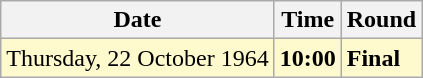<table class="wikitable">
<tr>
<th>Date</th>
<th>Time</th>
<th>Round</th>
</tr>
<tr style=background:lemonchiffon>
<td>Thursday, 22 October 1964</td>
<td><strong>10:00</strong></td>
<td><strong>Final</strong></td>
</tr>
</table>
